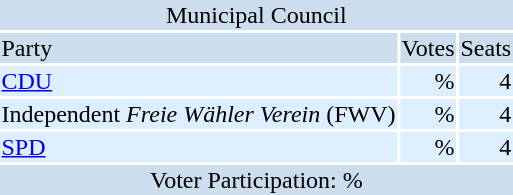<table border=0>
<tr bgcolor=#FFFFFF>
</tr>
<tr bgcolor=#CCDDEE>
<td colspan=6 align=center>Municipal Council</td>
</tr>
<tr bgcolor=#CCDDEE>
<td>Party</td>
<td>Votes</td>
<td>Seats</td>
</tr>
<tr bgcolor=#DDEEFF>
<td><a href='#'>CDU</a></td>
<td align=right>%</td>
<td align=right>4</td>
</tr>
<tr bgcolor=#DDEEFF>
<td>Independent <em>Freie Wähler Verein </em> (FWV)</td>
<td align=right>%</td>
<td align=right>4</td>
</tr>
<tr bgcolor=#DDEEFF>
<td><a href='#'>SPD</a></td>
<td align=right>%</td>
<td align=right>4</td>
</tr>
<tr bgcolor=#CCDDEE>
<td colspan=6 align=center>Voter Participation: %</td>
</tr>
</table>
